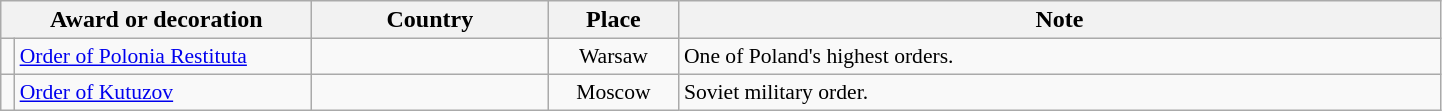<table class="wikitable" style="text-align:left;">
<tr>
<th colspan="2" style="width:200px;">Award or decoration</th>
<th style="width:150px;">Country</th>
<th style="width:80px;">Place</th>
<th style="width:500px;">Note</th>
</tr>
<tr>
<td></td>
<td style="font-size:90%;"><a href='#'>Order of Polonia Restituta</a></td>
<td style="font-size:90%;"></td>
<td style="text-align:center; font-size:90%;">Warsaw</td>
<td style="font-size:90%;">One of Poland's highest orders.</td>
</tr>
<tr>
<td></td>
<td style="font-size:90%;"><a href='#'>Order of Kutuzov</a></td>
<td style="font-size:90%;"></td>
<td style="text-align:center; font-size:90%;">Moscow</td>
<td style="font-size:90%;">Soviet military order.</td>
</tr>
</table>
